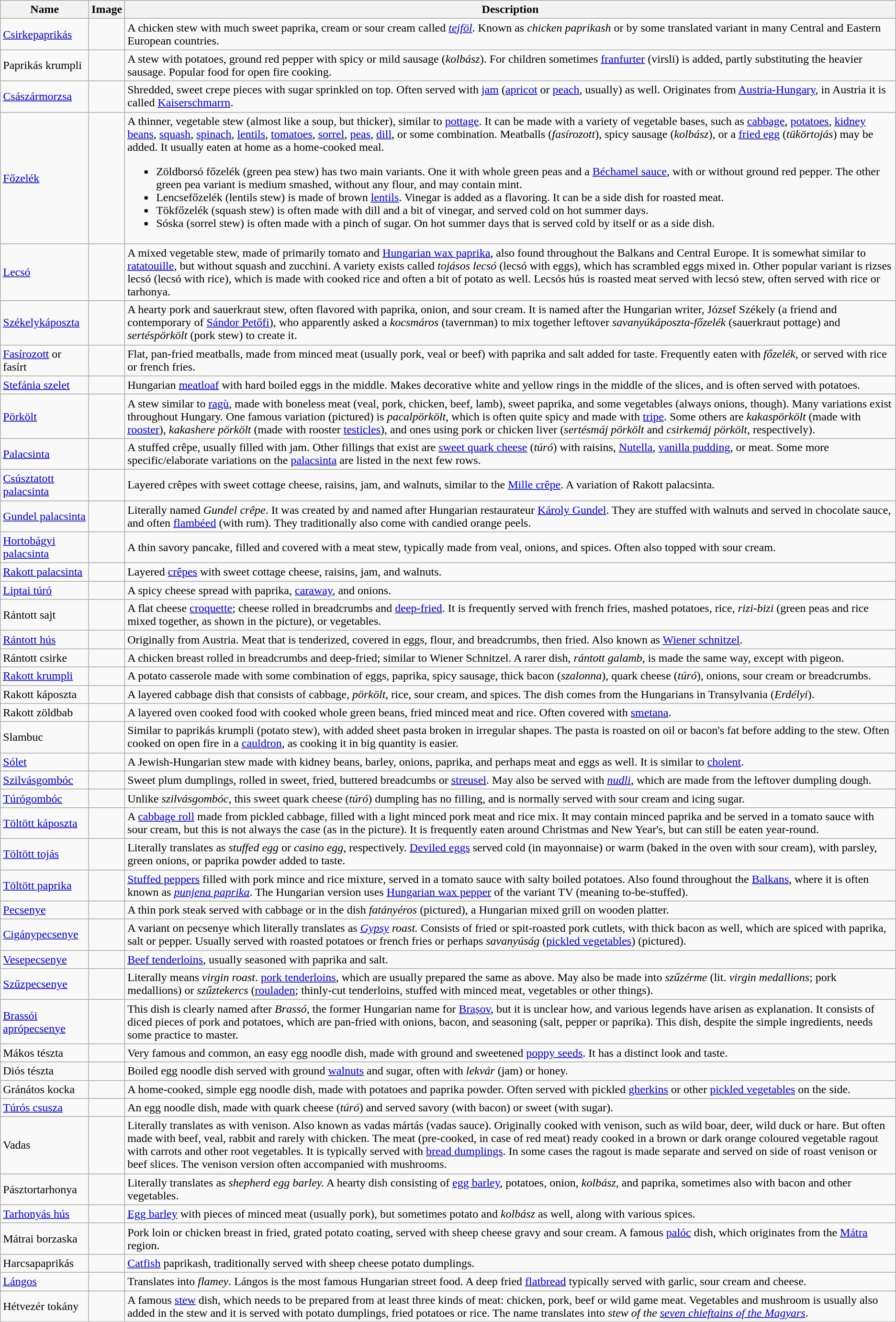<table class="wikitable sortable">
<tr>
<th>Name</th>
<th class="unsortable">Image</th>
<th>Description</th>
</tr>
<tr>
<td><a href='#'>Csirkepaprikás</a></td>
<td></td>
<td>A chicken stew with much sweet paprika, cream or sour cream called <em><a href='#'>tejföl</a></em>. Known as <em>chicken paprikash</em> or by some translated variant in many Central and Eastern European countries.</td>
</tr>
<tr>
<td>Paprikás krumpli</td>
<td></td>
<td>A stew with potatoes, ground red pepper with spicy or mild sausage (<em>kolbász</em>). For children sometimes <a href='#'>franfurter</a> (virsli) is added, partly substituting the heavier sausage. Popular food for open fire cooking.</td>
</tr>
<tr>
<td><a href='#'>Császármorzsa</a></td>
<td></td>
<td>Shredded, sweet crepe pieces with sugar sprinkled on top. Often served with <a href='#'>jam</a> (<a href='#'>apricot</a> or <a href='#'>peach</a>, usually) as well. Originates from <a href='#'>Austria-Hungary</a>, in Austria it is called <a href='#'>Kaiserschmarrn</a>.</td>
</tr>
<tr>
<td><a href='#'>Főzelék</a></td>
<td></td>
<td>A thinner, vegetable stew (almost like a soup, but thicker), similar to <a href='#'>pottage</a>. It can be made with a variety of vegetable bases, such as <a href='#'>cabbage</a>, <a href='#'>potatoes</a>, <a href='#'>kidney beans</a>, <a href='#'>squash</a>, <a href='#'>spinach</a>, <a href='#'>lentils</a>, <a href='#'>tomatoes</a>, <a href='#'>sorrel</a>, <a href='#'>peas</a>, <a href='#'>dill</a>, or some combination. Meatballs (<em>fasírozott</em>), spicy sausage (<em>kolbász</em>), or a <a href='#'>fried egg</a> (<em>tükörtojás</em>) may be added. It usually eaten at home as a home-cooked meal.<br><ul><li>Zöldborsó főzelék (green pea stew) has two main variants. One it with whole green peas and a <a href='#'>Béchamel sauce</a>, with or without ground red pepper. The other green pea variant is medium smashed, without any flour, and may contain mint.</li><li>Lencsefőzelék (lentils stew) is made of brown <a href='#'>lentils</a>. Vinegar is added as a flavoring. It can be a side dish for roasted meat.</li><li>Tökfőzelék (squash stew) is often made with dill and a bit of vinegar, and served cold on hot summer days.</li><li>Sóska (sorrel stew) is often made with a pinch of sugar. On hot summer days that is served cold by itself or as a side dish.</li></ul></td>
</tr>
<tr>
<td><a href='#'>Lecsó</a></td>
<td></td>
<td>A mixed vegetable stew, made of primarily tomato and <a href='#'>Hungarian wax paprika</a>, also found throughout the Balkans and Central Europe. It is somewhat similar to <a href='#'>ratatouille</a>, but without squash and zucchini. A variety exists called <em>tojásos lecsó</em> (lecsó with eggs), which has scrambled eggs mixed in. Other popular variant is rizses lecsó (lecsó with rice), which is made with cooked rice and often a bit of potato as well. Lecsós hús is roasted meat served with lecsó stew, often served with rice or tarhonya.</td>
</tr>
<tr>
<td><a href='#'>Székelykáposzta</a></td>
<td></td>
<td>A hearty pork and sauerkraut stew, often flavored with paprika, onion, and sour cream. It is named after the Hungarian writer, József Székely (a friend and contemporary of <a href='#'>Sándor Petőfi</a>), who apparently asked a <em>kocsmáros</em> (tavernman) to mix together leftover <em>savanyúkáposzta-főzelék</em> (sauerkraut pottage) and <em>sertéspörkölt</em> (pork stew) to create it.</td>
</tr>
<tr>
<td><a href='#'>Fasírozott</a> or fasírt</td>
<td></td>
<td>Flat, pan-fried meatballs, made from minced meat (usually pork, veal or beef) with paprika and salt added for taste. Frequently eaten with <em>főzelék</em>, or served with rice or french fries.</td>
</tr>
<tr>
<td><a href='#'>Stefánia szelet</a></td>
<td></td>
<td>Hungarian <a href='#'>meatloaf</a> with hard boiled eggs in the middle. Makes decorative white and yellow rings in the middle of the slices, and is often served with potatoes.</td>
</tr>
<tr>
<td><a href='#'>Pörkölt</a></td>
<td></td>
<td>A stew similar to <a href='#'>ragù</a>, made with boneless meat (veal, pork, chicken, beef, lamb), sweet paprika, and some vegetables (always onions, though). Many variations exist throughout Hungary. One famous variation (pictured) is <em>pacalpörkölt</em>, which is often quite spicy and made with <a href='#'>tripe</a>. Some others are <em>kakaspörkölt</em> (made with <a href='#'>rooster</a>), <em>kakashere pörkölt</em> (made with rooster <a href='#'>testicles</a>), and ones using pork or chicken liver (<em>sertésmáj pörkölt</em> and <em>csirkemáj pörkölt</em>, respectively).</td>
</tr>
<tr>
<td><a href='#'>Palacsinta</a></td>
<td></td>
<td>A stuffed crêpe, usually filled with jam. Other fillings that exist are <a href='#'>sweet quark cheese</a> (<em>túró</em>) with raisins, <a href='#'>Nutella</a>, <a href='#'>vanilla pudding</a>, or meat. Some more specific/elaborate variations on the <a href='#'>palacsinta</a> are listed in the next few rows.</td>
</tr>
<tr>
<td><a href='#'>Csúsztatott palacsinta</a></td>
<td></td>
<td>Layered crêpes with sweet cottage cheese, raisins, jam, and walnuts, similar to the <a href='#'>Mille crêpe</a>. A variation of Rakott palacsinta.</td>
</tr>
<tr>
<td><a href='#'>Gundel palacsinta</a></td>
<td></td>
<td>Literally named <em>Gundel crêpe</em>. It was created by and named after Hungarian restaurateur <a href='#'>Károly Gundel</a>. They are stuffed with walnuts and served in chocolate sauce, and often <a href='#'>flambéed</a> (with rum). They traditionally also come with candied orange peels.</td>
</tr>
<tr>
<td><a href='#'>Hortobágyi palacsinta</a></td>
<td></td>
<td>A thin savory pancake, filled and covered with a meat stew, typically made from veal, onions, and spices. Often also topped with sour cream.</td>
</tr>
<tr>
<td><a href='#'>Rakott palacsinta</a></td>
<td></td>
<td>Layered <a href='#'>crêpes</a> with sweet cottage cheese, raisins, jam, and walnuts.</td>
</tr>
<tr>
<td><a href='#'>Liptai túró</a></td>
<td></td>
<td>A spicy cheese spread with paprika, <a href='#'>caraway</a>, and onions.</td>
</tr>
<tr>
<td>Rántott sajt</td>
<td></td>
<td>A flat cheese <a href='#'>croquette</a>; cheese rolled in breadcrumbs and <a href='#'>deep-fried</a>. It is frequently served with french fries, mashed potatoes, rice, <em>rizi-bizi</em> (green peas and rice mixed together, as shown in the picture), or vegetables.</td>
</tr>
<tr>
<td><a href='#'>Rántott hús</a></td>
<td></td>
<td>Originally from Austria. Meat that is tenderized, covered in eggs, flour, and breadcrumbs, then fried. Also known as <a href='#'>Wiener schnitzel</a>.</td>
</tr>
<tr>
<td>Rántott csirke</td>
<td></td>
<td>A chicken breast rolled in breadcrumbs and deep-fried; similar to Wiener Schnitzel. A rarer dish, <em>rántott galamb</em>, is made the same way, except with pigeon.</td>
</tr>
<tr>
<td><a href='#'>Rakott krumpli</a></td>
<td></td>
<td>A potato casserole made with some combination of eggs, paprika, spicy sausage, thick bacon (<em>szalonna</em>), quark cheese (<em>túró</em>), onions, sour cream or breadcrumbs.</td>
</tr>
<tr>
<td>Rakott káposzta</td>
<td></td>
<td>A layered cabbage dish that consists of cabbage, <em>pörkölt</em>, rice, sour cream, and spices. The dish comes from the Hungarians in Transylvania (<em>Erdélyi</em>).</td>
</tr>
<tr>
<td>Rakott zöldbab</td>
<td></td>
<td>A layered oven cooked food with cooked whole green beans, fried minced meat and rice. Often covered with <a href='#'>smetana</a>.</td>
</tr>
<tr>
<td>Slambuc</td>
<td></td>
<td>Similar to paprikás krumpli (potato stew), with added sheet pasta broken in irregular shapes. The pasta is roasted on oil or bacon's fat before adding to the stew. Often cooked on open fire in a <a href='#'>cauldron</a>, as cooking it in big quantity is easier.</td>
</tr>
<tr>
<td><a href='#'>Sólet</a></td>
<td></td>
<td>A Jewish-Hungarian stew made with kidney beans, barley, onions, paprika, and perhaps meat and eggs as well. It is similar to <a href='#'>cholent</a>.</td>
</tr>
<tr>
<td><a href='#'>Szilvásgombóc</a></td>
<td></td>
<td>Sweet plum dumplings, rolled in sweet, fried, buttered breadcumbs or <a href='#'>streusel</a>. May also be served with <em><a href='#'>nudli</a></em>, which are made from the leftover dumpling dough.</td>
</tr>
<tr>
<td><a href='#'>Túrógombóc</a></td>
<td></td>
<td>Unlike <em>szilvásgombóc,</em> this sweet quark cheese (<em>túró</em>) dumpling has no filling, and is normally served with sour cream and icing sugar.</td>
</tr>
<tr>
<td><a href='#'>Töltött káposzta</a></td>
<td></td>
<td>A <a href='#'>cabbage roll</a> made from pickled cabbage, filled with a light minced pork meat and rice mix. It may contain minced paprika and be served in a tomato sauce with sour cream, but this is not always the case (as in the picture). It is frequently eaten around Christmas and New Year's, but can still be eaten year-round.</td>
</tr>
<tr>
<td><a href='#'>Töltött tojás</a></td>
<td></td>
<td>Literally translates as <em>stuffed egg</em> or <em>casino egg</em>, respectively. <a href='#'>Deviled eggs</a> served cold (in mayonnaise) or warm (baked in the oven with sour cream), with parsley, green onions, or paprika powder added to taste.</td>
</tr>
<tr>
<td><a href='#'>Töltött paprika</a></td>
<td></td>
<td><a href='#'>Stuffed peppers</a> filled with pork mince and rice mixture, served in a tomato sauce with salty boiled potatoes. Also found throughout the <a href='#'>Balkans</a>, where it is often known as <em><a href='#'>punjena paprika</a></em>. The Hungarian version uses <a href='#'>Hungarian wax pepper</a> of the variant TV (meaning to-be-stuffed).</td>
</tr>
<tr>
<td><a href='#'>Pecsenye</a></td>
<td></td>
<td>A thin pork steak served with cabbage or in the dish <em>fatányéros</em> (pictured), a Hungarian mixed grill on wooden platter.</td>
</tr>
<tr>
<td><a href='#'>Cigánypecsenye</a></td>
<td></td>
<td>A variant on pecsenye which literally translates as <em><a href='#'>Gypsy</a> roast.</em> Consists of fried or spit-roasted pork cutlets, with thick bacon as well, which are spiced with paprika, salt or pepper. Usually served with roasted potatoes or french fries or perhaps <em>savanyúság</em> (<a href='#'>pickled vegetables</a>) (pictured).</td>
</tr>
<tr>
<td><a href='#'>Vesepecsenye</a></td>
<td></td>
<td><a href='#'>Beef tenderloins</a>, usually seasoned with paprika and salt.</td>
</tr>
<tr>
<td><a href='#'>Szűzpecsenye</a></td>
<td></td>
<td>Literally means <em>virgin roast</em>. <a href='#'>pork tenderloins</a>, which are usually prepared the same as above. May also be made into <em>szűzérme</em> (lit. <em>virgin medallions</em>; pork medallions) or <em>szűztekercs</em> (<a href='#'>rouladen</a>; thinly-cut tenderloins, stuffed with minced meat, vegetables or other things).</td>
</tr>
<tr>
<td><a href='#'>Brassói aprópecsenye</a></td>
<td></td>
<td>This dish is clearly named after <em>Brassó</em>, the former Hungarian name for <a href='#'>Brașov</a>, but it is unclear how, and various legends have arisen as explanation. It consists of diced pieces of pork and potatoes, which are pan-fried with onions, bacon, and seasoning (salt, pepper or paprika). This dish, despite the simple ingredients, needs some practice to master.</td>
</tr>
<tr>
<td>Mákos tészta</td>
<td></td>
<td>Very famous and common, an easy egg noodle dish, made with ground and sweetened <a href='#'>poppy seeds</a>. It has a distinct look and taste.</td>
</tr>
<tr>
<td>Diós tészta</td>
<td></td>
<td>Boiled egg noodle dish served with ground <a href='#'>walnuts</a> and sugar, often with <em>lekvár</em> (jam) or honey.</td>
</tr>
<tr>
<td>Gránátos kocka</td>
<td></td>
<td>A home-cooked, simple egg noodle dish, made with potatoes and paprika powder. Often served with pickled <a href='#'>gherkins</a> or other <a href='#'>pickled vegetables</a> on the side.</td>
</tr>
<tr>
<td><a href='#'>Túrós csusza</a></td>
<td></td>
<td>An egg noodle dish, made with quark cheese (<em>túró</em>) and served savory (with bacon) or sweet (with sugar).</td>
</tr>
<tr>
<td>Vadas</td>
<td></td>
<td>Literally translates as with venison. Also known as vadas mártás (vadas sauce). Originally cooked with venison, such as wild boar, deer, wild duck or hare. But often made with beef, veal, rabbit and rarely with chicken. The meat (pre-cooked, in case of red meat) ready cooked in a brown or dark orange coloured vegetable ragout with carrots and other root vegetables. It is typically served with <a href='#'>bread dumplings</a>. In some cases the ragout is made separate and served on side of roast venison or beef slices. The venison version often accompanied with mushrooms.</td>
</tr>
<tr>
<td>Pásztortarhonya</td>
<td></td>
<td>Literally translates as <em>shepherd egg barley.</em> A hearty dish consisting of <a href='#'>egg barley</a>, potatoes, onion, <em>kolbász</em>, and paprika, sometimes also with bacon and other vegetables.</td>
</tr>
<tr>
<td><a href='#'>Tarhonyás hús</a></td>
<td></td>
<td><a href='#'>Egg barley</a> with pieces of minced meat (usually pork), but sometimes potato and <em>kolbász</em> as well, along with various spices.</td>
</tr>
<tr>
<td>Mátrai borzaska</td>
<td></td>
<td>Pork loin or chicken breast in fried, grated potato coating, served with sheep cheese gravy and sour cream. A famous <a href='#'>palóc</a> dish, which originates from the <a href='#'>Mátra</a> region.</td>
</tr>
<tr>
<td>Harcsapaprikás</td>
<td></td>
<td><a href='#'>Catfish</a> paprikash, traditionally served with sheep cheese potato dumplings.</td>
</tr>
<tr>
<td><a href='#'>Lángos</a></td>
<td></td>
<td>Translates into <em>flamey</em>. Lángos is the most famous Hungarian street food. A deep fried <a href='#'>flatbread</a> typically served with garlic, sour cream and cheese.</td>
</tr>
<tr>
<td>Hétvezér tokány</td>
<td></td>
<td>A famous <a href='#'>stew</a> dish, which needs to be prepared from at least three kinds of meat: chicken, pork, beef or wild game meat. Vegetables and mushroom is usually also added in the stew and it is served with potato dumplings, fried potatoes or rice. The name translates into <em>stew of the <a href='#'>seven chieftains of the Magyars</a></em>.</td>
</tr>
<tr>
</tr>
</table>
